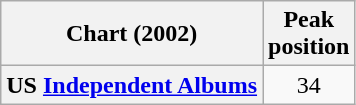<table class="wikitable sortable plainrowheaders" style="text-align:center;">
<tr>
<th scope="col">Chart (2002)</th>
<th scope="col">Peak<br>position</th>
</tr>
<tr>
<th scope="row">US <a href='#'>Independent Albums</a></th>
<td>34</td>
</tr>
</table>
